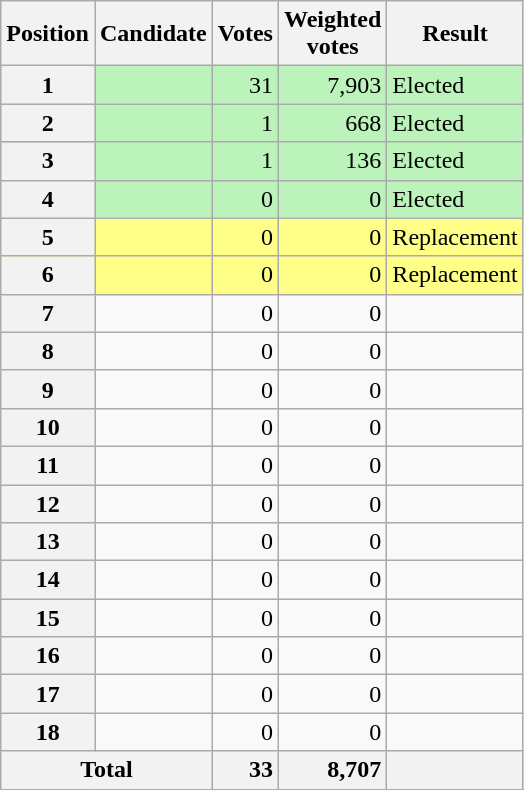<table class="wikitable sortable">
<tr>
<th scope="col">Position</th>
<th scope="col">Candidate</th>
<th scope="col">Votes</th>
<th scope="col">Weighted<br>votes</th>
<th scope="col">Result</th>
</tr>
<tr bgcolor=bbf3bb>
<th scope="row">1</th>
<td></td>
<td style="text-align:right">31</td>
<td style="text-align:right">7,903</td>
<td>Elected</td>
</tr>
<tr bgcolor=bbf3bb>
<th scope="row">2</th>
<td></td>
<td style="text-align:right">1</td>
<td style="text-align:right">668</td>
<td>Elected</td>
</tr>
<tr bgcolor=bbf3bb>
<th scope="row">3</th>
<td></td>
<td style="text-align:right">1</td>
<td style="text-align:right">136</td>
<td>Elected</td>
</tr>
<tr bgcolor=bbf3bb>
<th scope="row">4</th>
<td></td>
<td style="text-align:right">0</td>
<td style="text-align:right">0</td>
<td>Elected</td>
</tr>
<tr bgcolor=#FF8>
<th scope="row">5</th>
<td></td>
<td style="text-align:right">0</td>
<td style="text-align:right">0</td>
<td>Replacement</td>
</tr>
<tr bgcolor=#FF8>
<th scope="row">6</th>
<td></td>
<td style="text-align:right">0</td>
<td style="text-align:right">0</td>
<td>Replacement</td>
</tr>
<tr>
<th scope="row">7</th>
<td></td>
<td style="text-align:right">0</td>
<td style="text-align:right">0</td>
<td></td>
</tr>
<tr>
<th scope="row">8</th>
<td></td>
<td style="text-align:right">0</td>
<td style="text-align:right">0</td>
<td></td>
</tr>
<tr>
<th scope="row">9</th>
<td></td>
<td style="text-align:right">0</td>
<td style="text-align:right">0</td>
<td></td>
</tr>
<tr>
<th scope="row">10</th>
<td></td>
<td style="text-align:right">0</td>
<td style="text-align:right">0</td>
<td></td>
</tr>
<tr>
<th scope="row">11</th>
<td></td>
<td style="text-align:right">0</td>
<td style="text-align:right">0</td>
<td></td>
</tr>
<tr>
<th scope="row">12</th>
<td></td>
<td style="text-align:right">0</td>
<td style="text-align:right">0</td>
<td></td>
</tr>
<tr>
<th scope="row">13</th>
<td></td>
<td style="text-align:right">0</td>
<td style="text-align:right">0</td>
<td></td>
</tr>
<tr>
<th scope="row">14</th>
<td></td>
<td style="text-align:right">0</td>
<td style="text-align:right">0</td>
<td></td>
</tr>
<tr>
<th scope="row">15</th>
<td></td>
<td style="text-align:right">0</td>
<td style="text-align:right">0</td>
<td></td>
</tr>
<tr>
<th scope="row">16</th>
<td></td>
<td style="text-align:right">0</td>
<td style="text-align:right">0</td>
<td></td>
</tr>
<tr>
<th scope="row">17</th>
<td></td>
<td style="text-align:right">0</td>
<td style="text-align:right">0</td>
<td></td>
</tr>
<tr>
<th scope="row">18</th>
<td></td>
<td style="text-align:right">0</td>
<td style="text-align:right">0</td>
<td></td>
</tr>
<tr class="sortbottom">
<th scope="row" colspan="2">Total</th>
<th style="text-align:right">33</th>
<th style="text-align:right">8,707</th>
<th></th>
</tr>
</table>
